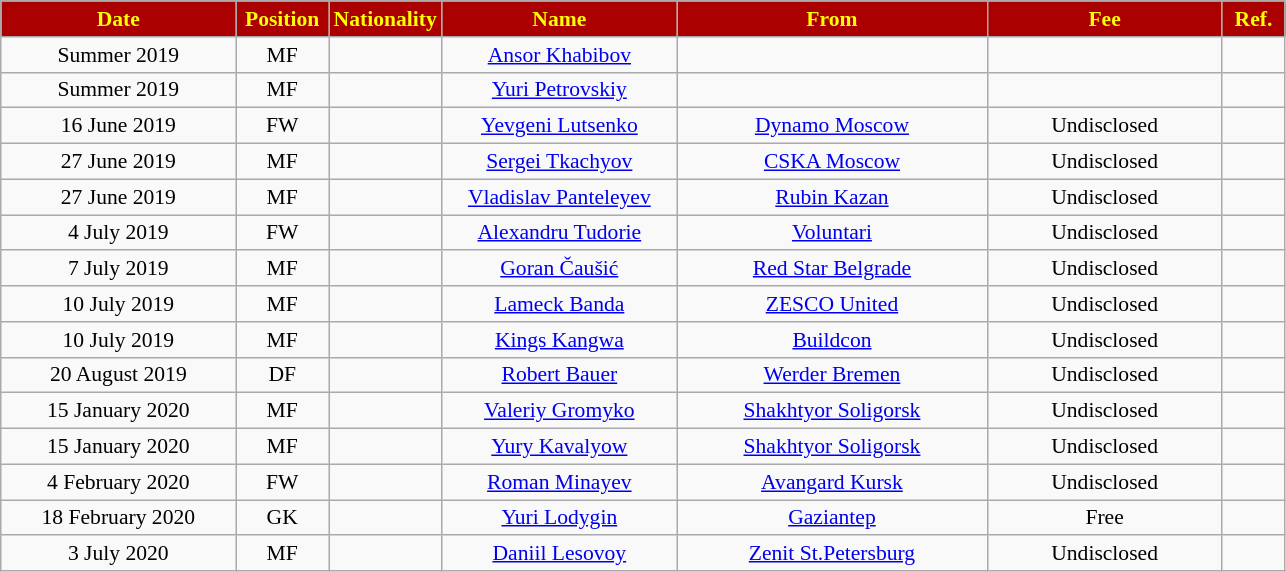<table class="wikitable"  style="text-align:center; font-size:90%; ">
<tr>
<th style="background:#AA0000; color:yellow; width:150px;">Date</th>
<th style="background:#AA0000; color:yellow; width:55px;">Position</th>
<th style="background:#AA0000; color:yellow; width:505x;">Nationality</th>
<th style="background:#AA0000; color:yellow; width:150px;">Name</th>
<th style="background:#AA0000; color:yellow; width:200px;">From</th>
<th style="background:#AA0000; color:yellow; width:150px;">Fee</th>
<th style="background:#AA0000; color:yellow; width:35px;">Ref.</th>
</tr>
<tr>
<td>Summer 2019</td>
<td>MF</td>
<td></td>
<td><a href='#'>Ansor Khabibov</a></td>
<td></td>
<td></td>
<td></td>
</tr>
<tr>
<td>Summer 2019</td>
<td>MF</td>
<td></td>
<td><a href='#'>Yuri Petrovskiy</a></td>
<td></td>
<td></td>
<td></td>
</tr>
<tr>
<td>16 June 2019</td>
<td>FW</td>
<td></td>
<td><a href='#'>Yevgeni Lutsenko</a></td>
<td><a href='#'>Dynamo Moscow</a></td>
<td>Undisclosed</td>
<td></td>
</tr>
<tr>
<td>27 June 2019</td>
<td>MF</td>
<td></td>
<td><a href='#'>Sergei Tkachyov</a></td>
<td><a href='#'>CSKA Moscow</a></td>
<td>Undisclosed</td>
<td></td>
</tr>
<tr>
<td>27 June 2019</td>
<td>MF</td>
<td></td>
<td><a href='#'>Vladislav Panteleyev</a></td>
<td><a href='#'>Rubin Kazan</a></td>
<td>Undisclosed</td>
<td></td>
</tr>
<tr>
<td>4 July 2019</td>
<td>FW</td>
<td></td>
<td><a href='#'>Alexandru Tudorie</a></td>
<td><a href='#'>Voluntari</a></td>
<td>Undisclosed</td>
<td></td>
</tr>
<tr>
<td>7 July 2019</td>
<td>MF</td>
<td></td>
<td><a href='#'>Goran Čaušić</a></td>
<td><a href='#'>Red Star Belgrade</a></td>
<td>Undisclosed</td>
<td></td>
</tr>
<tr>
<td>10 July 2019</td>
<td>MF</td>
<td></td>
<td><a href='#'>Lameck Banda</a></td>
<td><a href='#'>ZESCO United</a></td>
<td>Undisclosed</td>
<td></td>
</tr>
<tr>
<td>10 July 2019</td>
<td>MF</td>
<td></td>
<td><a href='#'>Kings Kangwa</a></td>
<td><a href='#'>Buildcon</a></td>
<td>Undisclosed</td>
<td></td>
</tr>
<tr>
<td>20 August 2019</td>
<td>DF</td>
<td></td>
<td><a href='#'>Robert Bauer</a></td>
<td><a href='#'>Werder Bremen</a></td>
<td>Undisclosed</td>
<td></td>
</tr>
<tr>
<td>15 January 2020</td>
<td>MF</td>
<td></td>
<td><a href='#'>Valeriy Gromyko</a></td>
<td><a href='#'>Shakhtyor Soligorsk</a></td>
<td>Undisclosed</td>
<td></td>
</tr>
<tr>
<td>15 January 2020</td>
<td>MF</td>
<td></td>
<td><a href='#'>Yury Kavalyow</a></td>
<td><a href='#'>Shakhtyor Soligorsk</a></td>
<td>Undisclosed</td>
<td></td>
</tr>
<tr>
<td>4 February 2020</td>
<td>FW</td>
<td></td>
<td><a href='#'>Roman Minayev</a></td>
<td><a href='#'>Avangard Kursk</a></td>
<td>Undisclosed</td>
<td></td>
</tr>
<tr>
<td>18 February 2020</td>
<td>GK</td>
<td></td>
<td><a href='#'>Yuri Lodygin</a></td>
<td><a href='#'>Gaziantep</a></td>
<td>Free</td>
<td></td>
</tr>
<tr>
<td>3 July 2020</td>
<td>MF</td>
<td></td>
<td><a href='#'>Daniil Lesovoy</a></td>
<td><a href='#'>Zenit St.Petersburg</a></td>
<td>Undisclosed</td>
<td></td>
</tr>
</table>
